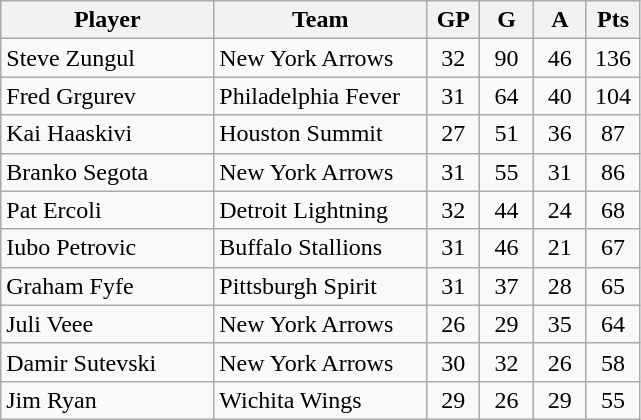<table class="wikitable">
<tr>
<th style="width:30%;">Player</th>
<th style="width:30%;">Team</th>
<th style="width:7.5%;">GP</th>
<th style="width:7.5%;">G</th>
<th style="width:7.5%;">A</th>
<th style="width:7.5%;">Pts</th>
</tr>
<tr align=center>
<td align=left>Steve Zungul</td>
<td align=left>New York Arrows</td>
<td>32</td>
<td>90</td>
<td>46</td>
<td>136</td>
</tr>
<tr align=center>
<td align=left>Fred Grgurev</td>
<td align=left>Philadelphia Fever</td>
<td>31</td>
<td>64</td>
<td>40</td>
<td>104</td>
</tr>
<tr align=center>
<td align=left>Kai Haaskivi</td>
<td align=left>Houston Summit</td>
<td>27</td>
<td>51</td>
<td>36</td>
<td>87</td>
</tr>
<tr align=center>
<td align=left>Branko Segota</td>
<td align=left>New York Arrows</td>
<td>31</td>
<td>55</td>
<td>31</td>
<td>86</td>
</tr>
<tr align=center>
<td align=left>Pat Ercoli</td>
<td align=left>Detroit Lightning</td>
<td>32</td>
<td>44</td>
<td>24</td>
<td>68</td>
</tr>
<tr align=center>
<td align=left>Iubo Petrovic</td>
<td align=left>Buffalo Stallions</td>
<td>31</td>
<td>46</td>
<td>21</td>
<td>67</td>
</tr>
<tr align=center>
<td align=left>Graham Fyfe</td>
<td align=left>Pittsburgh Spirit</td>
<td>31</td>
<td>37</td>
<td>28</td>
<td>65</td>
</tr>
<tr align=center>
<td align=left>Juli Veee</td>
<td align=left>New York Arrows</td>
<td>26</td>
<td>29</td>
<td>35</td>
<td>64</td>
</tr>
<tr align=center>
<td align=left>Damir Sutevski</td>
<td align=left>New York Arrows</td>
<td>30</td>
<td>32</td>
<td>26</td>
<td>58</td>
</tr>
<tr align=center>
<td align=left>Jim Ryan</td>
<td align=left>Wichita Wings</td>
<td>29</td>
<td>26</td>
<td>29</td>
<td>55</td>
</tr>
</table>
